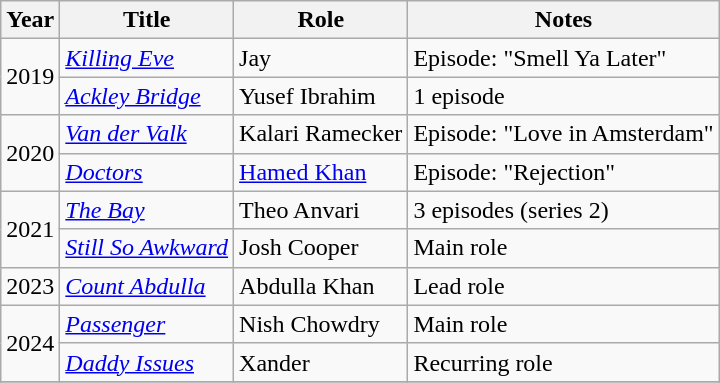<table class="wikitable sortable">
<tr>
<th>Year</th>
<th>Title</th>
<th>Role</th>
<th class="unsortable">Notes</th>
</tr>
<tr>
<td rowspan="2">2019</td>
<td><em><a href='#'>Killing Eve</a></em></td>
<td>Jay</td>
<td>Episode: "Smell Ya Later"</td>
</tr>
<tr>
<td><em><a href='#'>Ackley Bridge</a></em></td>
<td>Yusef Ibrahim</td>
<td>1 episode</td>
</tr>
<tr>
<td rowspan="2">2020</td>
<td><em><a href='#'>Van der Valk</a></em></td>
<td>Kalari Ramecker</td>
<td>Episode: "Love in Amsterdam"</td>
</tr>
<tr>
<td><em><a href='#'>Doctors</a></em></td>
<td><a href='#'>Hamed Khan</a></td>
<td>Episode: "Rejection"</td>
</tr>
<tr>
<td rowspan="2">2021</td>
<td><em><a href='#'>The Bay</a></em></td>
<td>Theo Anvari</td>
<td>3 episodes (series 2)</td>
</tr>
<tr>
<td><em><a href='#'>Still So Awkward</a></em></td>
<td>Josh Cooper</td>
<td>Main role</td>
</tr>
<tr>
<td>2023</td>
<td><em><a href='#'>Count Abdulla</a></em></td>
<td>Abdulla Khan</td>
<td>Lead role</td>
</tr>
<tr>
<td rowspan="2">2024</td>
<td><em><a href='#'>Passenger</a></em></td>
<td>Nish Chowdry</td>
<td>Main role</td>
</tr>
<tr>
<td><em><a href='#'>Daddy Issues</a></em></td>
<td>Xander</td>
<td>Recurring role</td>
</tr>
<tr>
</tr>
</table>
